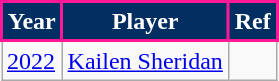<table class="wikitable">
<tr>
<th style="background:#032E62; color:white; border:2px solid #FC1896;" scope="col">Year</th>
<th style="background:#032E62; color:white; border:2px solid #FC1896;" scope="col">Player</th>
<th style="background:#032E62; color:white; border:2px solid #FC1896;" scope="col">Ref</th>
</tr>
<tr>
<td><a href='#'>2022</a></td>
<td> <a href='#'>Kailen Sheridan</a></td>
<td></td>
</tr>
</table>
